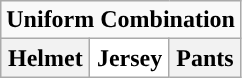<table class="wikitable">
<tr>
<td align="center" Colspan="3"><strong>Uniform Combination</strong></td>
</tr>
<tr align="center">
<th>Helmet</th>
<th style="background:#FFFFFF;">Jersey</th>
<th>Pants</th>
</tr>
</table>
